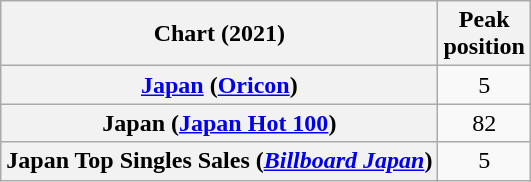<table class="wikitable sortable plainrowheaders" style="text-align:center">
<tr>
<th>Chart (2021)</th>
<th>Peak<br>position</th>
</tr>
<tr>
<th scope="row"><a href='#'>Japan</a> (<a href='#'>Oricon</a>)</th>
<td>5</td>
</tr>
<tr>
<th scope="row">Japan (<a href='#'>Japan Hot 100</a>)</th>
<td align="center">82</td>
</tr>
<tr>
<th scope="row">Japan Top Singles Sales (<em><a href='#'>Billboard Japan</a></em>)</th>
<td align="center">5</td>
</tr>
</table>
